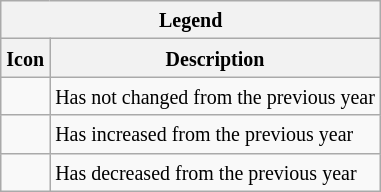<table class="wikitable">
<tr>
<th colspan="2"><small>Legend</small></th>
</tr>
<tr>
<th><small> Icon</small></th>
<th><small> Description</small></th>
</tr>
<tr>
<td></td>
<td><small>Has not changed from the previous year</small></td>
</tr>
<tr>
<td></td>
<td><small>Has increased from the previous year</small></td>
</tr>
<tr>
<td></td>
<td><small>Has decreased from the previous year</small></td>
</tr>
</table>
